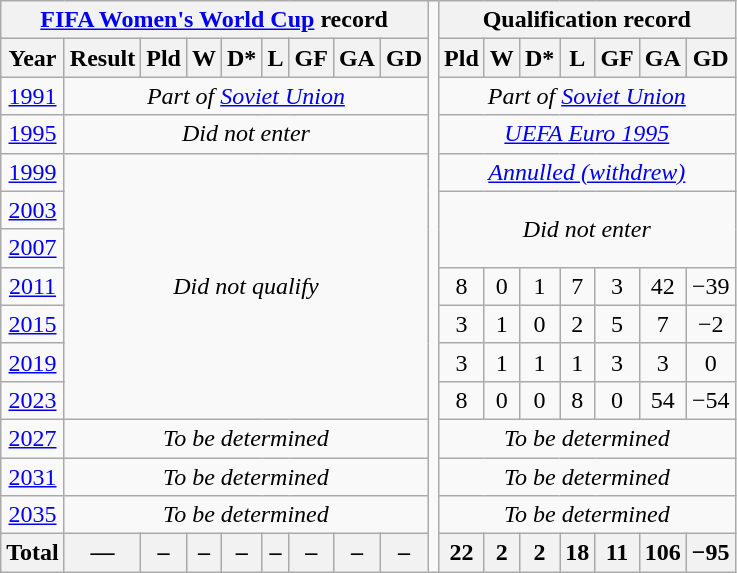<table class="wikitable" style="text-align: center;">
<tr>
<th colspan=9><a href='#'>FIFA Women's World Cup</a> record</th>
<td rowspan=100></td>
<th colspan=7>Qualification record</th>
</tr>
<tr>
<th>Year</th>
<th>Result</th>
<th>Pld</th>
<th>W</th>
<th>D*</th>
<th>L</th>
<th>GF</th>
<th>GA</th>
<th>GD</th>
<th>Pld</th>
<th>W</th>
<th>D*</th>
<th>L</th>
<th>GF</th>
<th>GA</th>
<th>GD</th>
</tr>
<tr>
<td> <a href='#'>1991</a></td>
<td colspan=8><em>Part of  <a href='#'>Soviet Union</a></em></td>
<td colspan=7><em>Part of  <a href='#'>Soviet Union</a></em></td>
</tr>
<tr>
<td> <a href='#'>1995</a></td>
<td colspan=8><em>Did not enter</em></td>
<td colspan=7><em><a href='#'>UEFA Euro 1995</a></em></td>
</tr>
<tr>
<td> <a href='#'>1999</a></td>
<td colspan=8 rowspan=7><em>Did not qualify</em></td>
<td colspan=7><em><a href='#'>Annulled (withdrew)</a></em></td>
</tr>
<tr>
<td> <a href='#'>2003</a></td>
<td colspan=7 rowspan=2><em>Did not enter</em></td>
</tr>
<tr>
<td> <a href='#'>2007</a></td>
</tr>
<tr>
<td> <a href='#'>2011</a></td>
<td>8</td>
<td>0</td>
<td>1</td>
<td>7</td>
<td>3</td>
<td>42</td>
<td>−39</td>
</tr>
<tr>
<td> <a href='#'>2015</a></td>
<td>3</td>
<td>1</td>
<td>0</td>
<td>2</td>
<td>5</td>
<td>7</td>
<td>−2</td>
</tr>
<tr>
<td> <a href='#'>2019</a></td>
<td>3</td>
<td>1</td>
<td>1</td>
<td>1</td>
<td>3</td>
<td>3</td>
<td>0</td>
</tr>
<tr>
<td> <a href='#'>2023</a></td>
<td>8</td>
<td>0</td>
<td>0</td>
<td>8</td>
<td>0</td>
<td>54</td>
<td>−54</td>
</tr>
<tr>
<td> <a href='#'>2027</a></td>
<td colspan=8><em>To be determined</em></td>
<td colspan=7><em>To be determined</em></td>
</tr>
<tr>
<td> <a href='#'>2031</a></td>
<td colspan=8><em>To be determined</em></td>
<td colspan=7><em>To be determined</em></td>
</tr>
<tr>
<td> <a href='#'>2035</a></td>
<td colspan=8><em>To be determined</em></td>
<td colspan=7><em>To be determined</em></td>
</tr>
<tr>
<th>Total</th>
<th>—</th>
<th>–</th>
<th>–</th>
<th>–</th>
<th>–</th>
<th>–</th>
<th>–</th>
<th>–</th>
<th>22</th>
<th>2</th>
<th>2</th>
<th>18</th>
<th>11</th>
<th>106</th>
<th>−95</th>
</tr>
</table>
